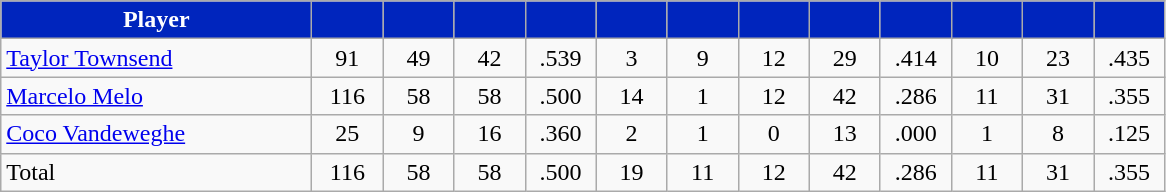<table class="wikitable" style="text-align:center">
<tr>
<th style="background:#0025BD; color:white" width="200px">Player</th>
<th style="background:#0025BD; color:white" width="40px"></th>
<th style="background:#0025BD; color:white" width="40px"></th>
<th style="background:#0025BD; color:white" width="40px"></th>
<th style="background:#0025BD; color:white" width="40px"></th>
<th style="background:#0025BD; color:white" width="40px"></th>
<th style="background:#0025BD; color:white" width="40px"></th>
<th style="background:#0025BD; color:white" width="40px"></th>
<th style="background:#0025BD; color:white" width="40px"></th>
<th style="background:#0025BD; color:white" width="40px"></th>
<th style="background:#0025BD; color:white" width="40px"></th>
<th style="background:#0025BD; color:white" width="40px"></th>
<th style="background:#0025BD; color:white" width="40px"></th>
</tr>
<tr>
<td style="text-align:left"><a href='#'>Taylor Townsend</a></td>
<td>91</td>
<td>49</td>
<td>42</td>
<td>.539</td>
<td>3</td>
<td>9</td>
<td>12</td>
<td>29</td>
<td>.414</td>
<td>10</td>
<td>23</td>
<td>.435</td>
</tr>
<tr>
<td style="text-align:left"><a href='#'>Marcelo Melo</a></td>
<td>116</td>
<td>58</td>
<td>58</td>
<td>.500</td>
<td>14</td>
<td>1</td>
<td>12</td>
<td>42</td>
<td>.286</td>
<td>11</td>
<td>31</td>
<td>.355</td>
</tr>
<tr>
<td style="text-align:left"><a href='#'>Coco Vandeweghe</a></td>
<td>25</td>
<td>9</td>
<td>16</td>
<td>.360</td>
<td>2</td>
<td>1</td>
<td>0</td>
<td>13</td>
<td>.000</td>
<td>1</td>
<td>8</td>
<td>.125</td>
</tr>
<tr>
<td style="text-align:left">Total</td>
<td>116</td>
<td>58</td>
<td>58</td>
<td>.500</td>
<td>19</td>
<td>11</td>
<td>12</td>
<td>42</td>
<td>.286</td>
<td>11</td>
<td>31</td>
<td>.355</td>
</tr>
</table>
